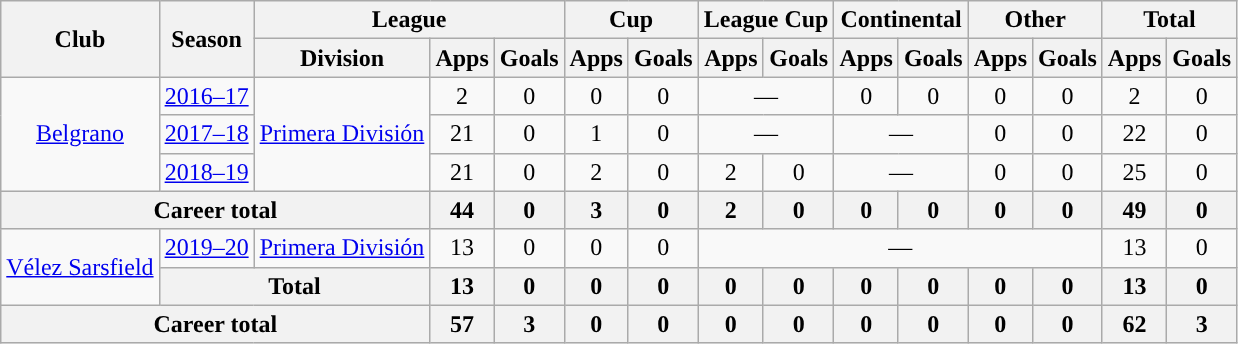<table class="wikitable" style="text-align:center">
<tr>
<th rowspan="2">Club</th>
<th rowspan="2">Season</th>
<th colspan="3">League</th>
<th colspan="2">Cup</th>
<th colspan="2">League Cup</th>
<th colspan="2">Continental</th>
<th colspan="2">Other</th>
<th colspan="2">Total</th>
</tr>
<tr>
<th>Division</th>
<th>Apps</th>
<th>Goals</th>
<th>Apps</th>
<th>Goals</th>
<th>Apps</th>
<th>Goals</th>
<th>Apps</th>
<th>Goals</th>
<th>Apps</th>
<th>Goals</th>
<th>Apps</th>
<th>Goals</th>
</tr>
<tr>
<td rowspan="3"><a href='#'>Belgrano</a></td>
<td><a href='#'>2016–17</a></td>
<td rowspan="3"><a href='#'>Primera División</a></td>
<td>2</td>
<td>0</td>
<td>0</td>
<td>0</td>
<td colspan="2">—</td>
<td>0</td>
<td>0</td>
<td>0</td>
<td>0</td>
<td>2</td>
<td>0</td>
</tr>
<tr>
<td><a href='#'>2017–18</a></td>
<td>21</td>
<td>0</td>
<td>1</td>
<td>0</td>
<td colspan="2">—</td>
<td colspan="2">—</td>
<td>0</td>
<td>0</td>
<td>22</td>
<td>0</td>
</tr>
<tr>
<td><a href='#'>2018–19</a></td>
<td>21</td>
<td>0</td>
<td>2</td>
<td>0</td>
<td>2</td>
<td>0</td>
<td colspan="2">—</td>
<td>0</td>
<td>0</td>
<td>25</td>
<td>0</td>
</tr>
<tr>
<th colspan="3">Career total</th>
<th>44</th>
<th>0</th>
<th>3</th>
<th>0</th>
<th>2</th>
<th>0</th>
<th>0</th>
<th>0</th>
<th>0</th>
<th>0</th>
<th>49</th>
<th>0</th>
</tr>
<tr>
<td valign="center" rowspan="2"><a href='#'>Vélez Sarsfield</a></td>
<td><a href='#'>2019–20</a></td>
<td rowspan="1"><a href='#'>Primera División</a></td>
<td>13</td>
<td>0</td>
<td>0</td>
<td>0</td>
<td colspan="6">—</td>
<td>13</td>
<td>0</td>
</tr>
<tr>
<th colspan="2">Total</th>
<th>13</th>
<th>0</th>
<th>0</th>
<th>0</th>
<th>0</th>
<th>0</th>
<th>0</th>
<th>0</th>
<th>0</th>
<th>0</th>
<th>13</th>
<th>0</th>
</tr>
<tr>
<th colspan="3">Career total</th>
<th>57</th>
<th>3</th>
<th>0</th>
<th>0</th>
<th>0</th>
<th>0</th>
<th>0</th>
<th>0</th>
<th>0</th>
<th>0</th>
<th>62</th>
<th>3</th>
</tr>
</table>
